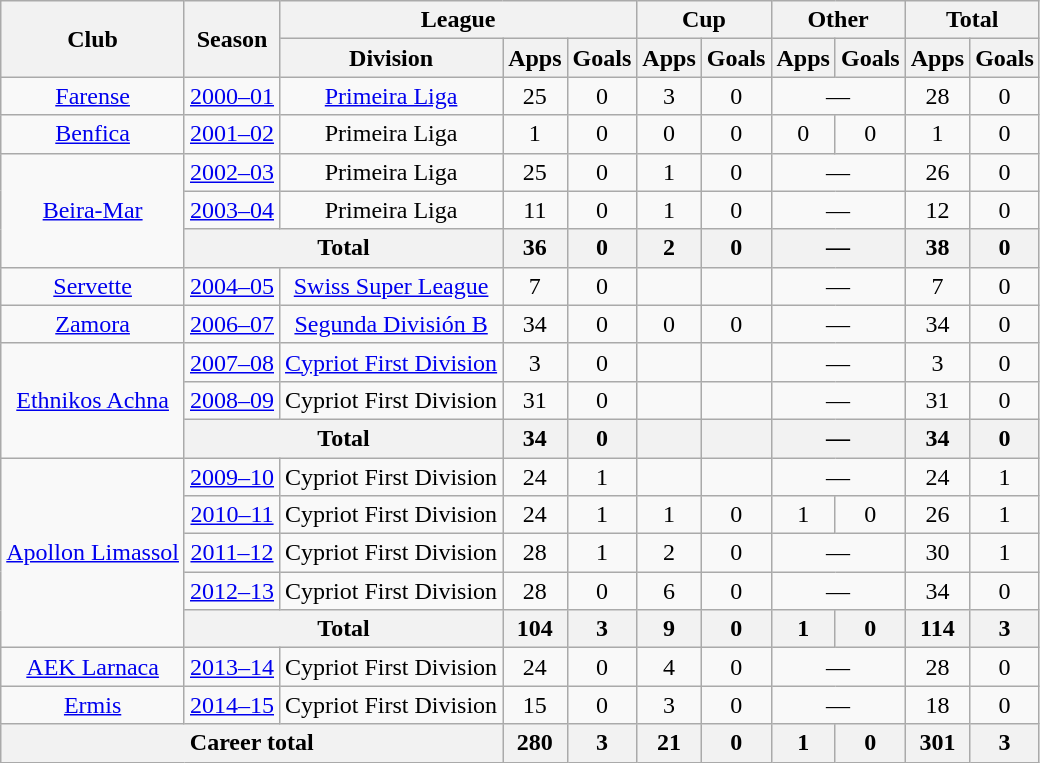<table class="wikitable" style="text-align:center">
<tr>
<th rowspan="2">Club</th>
<th rowspan="2">Season</th>
<th colspan="3">League</th>
<th colspan="2">Cup</th>
<th colspan="2">Other</th>
<th colspan="2">Total</th>
</tr>
<tr>
<th>Division</th>
<th>Apps</th>
<th>Goals</th>
<th>Apps</th>
<th>Goals</th>
<th>Apps</th>
<th>Goals</th>
<th>Apps</th>
<th>Goals</th>
</tr>
<tr>
<td><a href='#'>Farense</a></td>
<td><a href='#'>2000–01</a></td>
<td><a href='#'>Primeira Liga</a></td>
<td>25</td>
<td>0</td>
<td>3</td>
<td>0</td>
<td colspan="2">—</td>
<td>28</td>
<td>0</td>
</tr>
<tr>
<td><a href='#'>Benfica</a></td>
<td><a href='#'>2001–02</a></td>
<td>Primeira Liga</td>
<td>1</td>
<td>0</td>
<td>0</td>
<td>0</td>
<td>0</td>
<td>0</td>
<td>1</td>
<td>0</td>
</tr>
<tr>
<td rowspan="3"><a href='#'>Beira-Mar</a></td>
<td><a href='#'>2002–03</a></td>
<td>Primeira Liga</td>
<td>25</td>
<td>0</td>
<td>1</td>
<td>0</td>
<td colspan="2">—</td>
<td>26</td>
<td>0</td>
</tr>
<tr>
<td><a href='#'>2003–04</a></td>
<td>Primeira Liga</td>
<td>11</td>
<td>0</td>
<td>1</td>
<td>0</td>
<td colspan="2">—</td>
<td>12</td>
<td>0</td>
</tr>
<tr>
<th colspan="2">Total</th>
<th>36</th>
<th>0</th>
<th>2</th>
<th>0</th>
<th colspan="2">—</th>
<th>38</th>
<th>0</th>
</tr>
<tr>
<td><a href='#'>Servette</a></td>
<td><a href='#'>2004–05</a></td>
<td><a href='#'>Swiss Super League</a></td>
<td>7</td>
<td>0</td>
<td></td>
<td></td>
<td colspan="2">—</td>
<td>7</td>
<td>0</td>
</tr>
<tr>
<td><a href='#'>Zamora</a></td>
<td><a href='#'>2006–07</a></td>
<td><a href='#'>Segunda División B</a></td>
<td>34</td>
<td>0</td>
<td>0</td>
<td>0</td>
<td colspan="2">—</td>
<td>34</td>
<td>0</td>
</tr>
<tr>
<td rowspan="3"><a href='#'>Ethnikos Achna</a></td>
<td><a href='#'>2007–08</a></td>
<td><a href='#'>Cypriot First Division</a></td>
<td>3</td>
<td>0</td>
<td></td>
<td></td>
<td colspan="2">—</td>
<td>3</td>
<td>0</td>
</tr>
<tr>
<td><a href='#'>2008–09</a></td>
<td>Cypriot First Division</td>
<td>31</td>
<td>0</td>
<td></td>
<td></td>
<td colspan="2">—</td>
<td>31</td>
<td>0</td>
</tr>
<tr>
<th colspan="2">Total</th>
<th>34</th>
<th>0</th>
<th></th>
<th></th>
<th colspan="2">—</th>
<th>34</th>
<th>0</th>
</tr>
<tr>
<td rowspan="5"><a href='#'>Apollon Limassol</a></td>
<td><a href='#'>2009–10</a></td>
<td>Cypriot First Division</td>
<td>24</td>
<td>1</td>
<td></td>
<td></td>
<td colspan="2">—</td>
<td>24</td>
<td>1</td>
</tr>
<tr>
<td><a href='#'>2010–11</a></td>
<td>Cypriot First Division</td>
<td>24</td>
<td>1</td>
<td>1</td>
<td>0</td>
<td>1</td>
<td>0</td>
<td>26</td>
<td>1</td>
</tr>
<tr>
<td><a href='#'>2011–12</a></td>
<td>Cypriot First Division</td>
<td>28</td>
<td>1</td>
<td>2</td>
<td>0</td>
<td colspan="2">—</td>
<td>30</td>
<td>1</td>
</tr>
<tr>
<td><a href='#'>2012–13</a></td>
<td>Cypriot First Division</td>
<td>28</td>
<td>0</td>
<td>6</td>
<td>0</td>
<td colspan="2">—</td>
<td>34</td>
<td>0</td>
</tr>
<tr>
<th colspan="2">Total</th>
<th>104</th>
<th>3</th>
<th>9</th>
<th>0</th>
<th>1</th>
<th>0</th>
<th>114</th>
<th>3</th>
</tr>
<tr>
<td><a href='#'>AEK Larnaca</a></td>
<td><a href='#'>2013–14</a></td>
<td>Cypriot First Division</td>
<td>24</td>
<td>0</td>
<td>4</td>
<td>0</td>
<td colspan="2">—</td>
<td>28</td>
<td>0</td>
</tr>
<tr>
<td><a href='#'>Ermis</a></td>
<td><a href='#'>2014–15</a></td>
<td>Cypriot First Division</td>
<td>15</td>
<td>0</td>
<td>3</td>
<td>0</td>
<td colspan="2">—</td>
<td>18</td>
<td>0</td>
</tr>
<tr>
<th colspan="3">Career total</th>
<th>280</th>
<th>3</th>
<th>21</th>
<th>0</th>
<th>1</th>
<th>0</th>
<th>301</th>
<th>3</th>
</tr>
</table>
